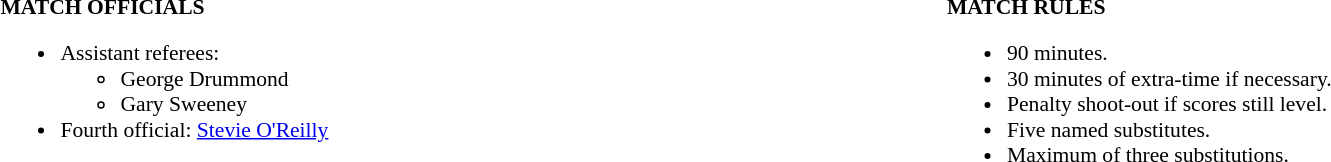<table width=100% style="font-size: 90%">
<tr>
<td width=50% valign=top><br><strong>MATCH OFFICIALS</strong><ul><li>Assistant referees:<ul><li>George Drummond</li><li>Gary Sweeney</li></ul></li><li>Fourth official: <a href='#'>Stevie O'Reilly</a></li></ul></td>
<td style="width:50%; vertical-align:top;"><br><strong>MATCH RULES</strong><ul><li>90 minutes.</li><li>30 minutes of extra-time if necessary.</li><li>Penalty shoot-out if scores still level.</li><li>Five named substitutes.</li><li>Maximum of three substitutions.</li></ul></td>
</tr>
</table>
